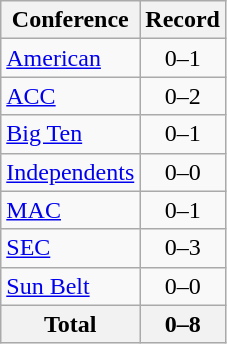<table class="wikitable">
<tr>
<th>Conference</th>
<th>Record</th>
</tr>
<tr>
<td><a href='#'>American</a></td>
<td align=center>0–1</td>
</tr>
<tr>
<td><a href='#'>ACC</a></td>
<td align=center>0–2</td>
</tr>
<tr>
<td><a href='#'>Big Ten</a></td>
<td align=center>0–1</td>
</tr>
<tr>
<td><a href='#'>Independents</a></td>
<td align=center>0–0</td>
</tr>
<tr>
<td><a href='#'>MAC</a></td>
<td align=center>0–1</td>
</tr>
<tr>
<td><a href='#'>SEC</a></td>
<td align=center>0–3</td>
</tr>
<tr>
<td><a href='#'>Sun Belt</a></td>
<td align=center>0–0</td>
</tr>
<tr>
<th>Total</th>
<th>0–8</th>
</tr>
</table>
